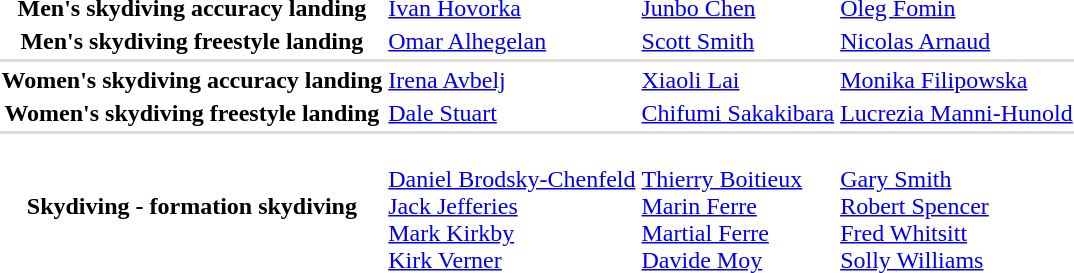<table>
<tr>
<th scope="row">Men's skydiving accuracy landing</th>
<td> <a href='#'>Ivan Hovorka</a></td>
<td> <a href='#'>Junbo Chen</a></td>
<td> <a href='#'>Oleg Fomin</a></td>
</tr>
<tr>
<th scope="row">Men's skydiving freestyle landing</th>
<td> <a href='#'>Omar Alhegelan</a></td>
<td> <a href='#'>Scott Smith</a></td>
<td> <a href='#'>Nicolas Arnaud</a></td>
</tr>
<tr bgcolor=#DDDDDD>
<td colspan=4></td>
</tr>
<tr>
<th scope="row">Women's skydiving accuracy landing</th>
<td> <a href='#'>Irena Avbelj</a></td>
<td> <a href='#'>Xiaoli Lai</a></td>
<td> <a href='#'>Monika Filipowska</a></td>
</tr>
<tr>
<th scope="row">Women's skydiving freestyle landing</th>
<td> <a href='#'>Dale Stuart</a></td>
<td> <a href='#'>Chifumi Sakakibara</a></td>
<td> <a href='#'>Lucrezia Manni-Hunold</a></td>
</tr>
<tr bgcolor=#DDDDDD>
<td colspan=4></td>
</tr>
<tr>
<th scope="row">Skydiving - formation skydiving</th>
<td><br><a href='#'>Daniel Brodsky-Chenfeld</a><br><a href='#'>Jack Jefferies</a><br><a href='#'>Mark Kirkby</a><br><a href='#'>Kirk Verner</a></td>
<td><br><a href='#'>Thierry Boitieux</a><br><a href='#'>Marin Ferre</a><br><a href='#'>Martial Ferre</a><br><a href='#'>Davide Moy</a></td>
<td><br><a href='#'>Gary Smith</a><br><a href='#'>Robert Spencer</a><br><a href='#'>Fred Whitsitt</a><br><a href='#'>Solly Williams</a></td>
</tr>
</table>
